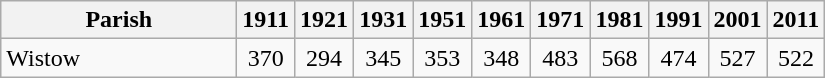<table class="wikitable" style="text-align:center">
<tr>
<th width="150">Parish<br></th>
<th width="30">1911<br></th>
<th width="30">1921<br></th>
<th width="30">1931<br></th>
<th width="30">1951<br></th>
<th width="30">1961<br></th>
<th width="30">1971<br></th>
<th width="30">1981<br></th>
<th width="30">1991<br></th>
<th width="30">2001<br></th>
<th width="30">2011 <br></th>
</tr>
<tr>
<td align=left>Wistow</td>
<td align="center">370</td>
<td align="center">294</td>
<td align="center">345</td>
<td align="center">353</td>
<td align="center">348</td>
<td align="center">483</td>
<td align="center">568</td>
<td align="center">474</td>
<td align="center">527</td>
<td align="center">522</td>
</tr>
</table>
